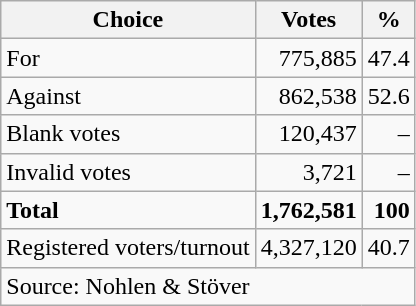<table class=wikitable style=text-align:right>
<tr>
<th>Choice</th>
<th>Votes</th>
<th>%</th>
</tr>
<tr>
<td align=left>For</td>
<td>775,885</td>
<td>47.4</td>
</tr>
<tr>
<td align=left>Against</td>
<td>862,538</td>
<td>52.6</td>
</tr>
<tr>
<td align=left>Blank votes</td>
<td>120,437</td>
<td>–</td>
</tr>
<tr>
<td align=left>Invalid votes</td>
<td>3,721</td>
<td>–</td>
</tr>
<tr>
<td align=left><strong>Total</strong></td>
<td><strong>1,762,581</strong></td>
<td><strong>100</strong></td>
</tr>
<tr>
<td align=left>Registered voters/turnout</td>
<td>4,327,120</td>
<td>40.7</td>
</tr>
<tr>
<td align=left colspan=3>Source: Nohlen & Stöver</td>
</tr>
</table>
